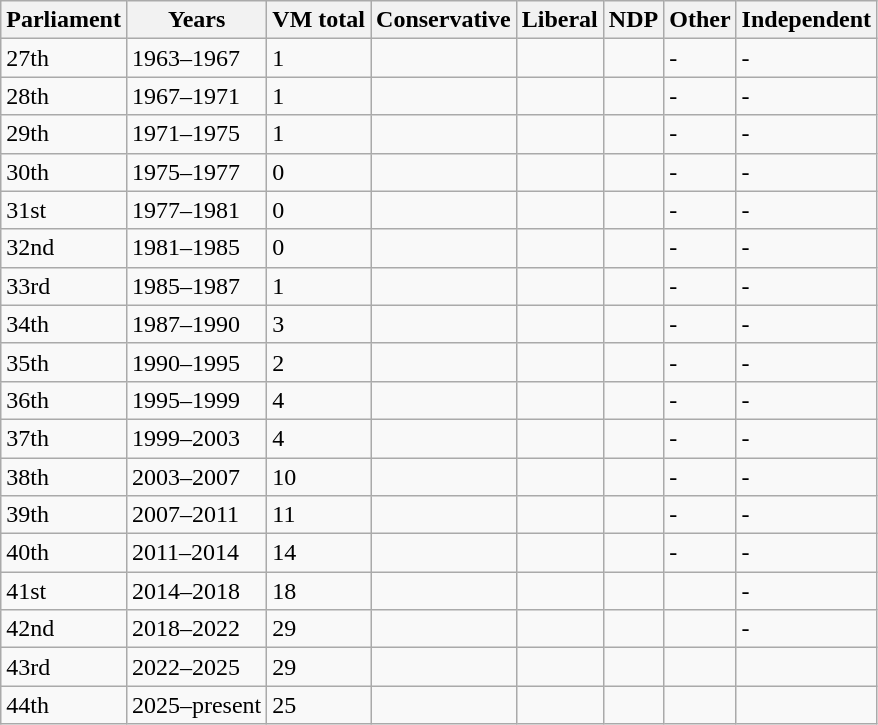<table class="wikitable sortable">
<tr>
<th data-sort-type="number">Parliament</th>
<th>Years</th>
<th>VM total</th>
<th>Conservative</th>
<th>Liberal</th>
<th>NDP</th>
<th>Other</th>
<th>Independent</th>
</tr>
<tr>
<td>27th</td>
<td>1963–1967</td>
<td>1</td>
<td></td>
<td></td>
<td></td>
<td>-</td>
<td>-</td>
</tr>
<tr>
<td>28th</td>
<td>1967–1971</td>
<td>1</td>
<td></td>
<td></td>
<td></td>
<td>-</td>
<td>-</td>
</tr>
<tr>
<td>29th</td>
<td>1971–1975</td>
<td>1</td>
<td></td>
<td></td>
<td></td>
<td>-</td>
<td>-</td>
</tr>
<tr>
<td>30th</td>
<td>1975–1977</td>
<td>0</td>
<td></td>
<td></td>
<td></td>
<td>-</td>
<td>-</td>
</tr>
<tr>
<td>31st</td>
<td>1977–1981</td>
<td>0</td>
<td></td>
<td></td>
<td></td>
<td>-</td>
<td>-</td>
</tr>
<tr>
<td>32nd</td>
<td>1981–1985</td>
<td>0</td>
<td></td>
<td></td>
<td></td>
<td>-</td>
<td>-</td>
</tr>
<tr>
<td>33rd</td>
<td>1985–1987</td>
<td>1</td>
<td></td>
<td></td>
<td></td>
<td>-</td>
<td>-</td>
</tr>
<tr>
<td>34th</td>
<td>1987–1990</td>
<td>3</td>
<td></td>
<td></td>
<td></td>
<td>-</td>
<td>-</td>
</tr>
<tr>
<td>35th</td>
<td>1990–1995</td>
<td>2</td>
<td></td>
<td></td>
<td></td>
<td>-</td>
<td>-</td>
</tr>
<tr>
<td>36th</td>
<td>1995–1999</td>
<td>4</td>
<td></td>
<td></td>
<td></td>
<td>-</td>
<td>-</td>
</tr>
<tr>
<td>37th</td>
<td>1999–2003</td>
<td>4</td>
<td></td>
<td></td>
<td></td>
<td>-</td>
<td>-</td>
</tr>
<tr>
<td>38th</td>
<td>2003–2007</td>
<td>10</td>
<td></td>
<td></td>
<td></td>
<td>-</td>
<td>-</td>
</tr>
<tr>
<td>39th</td>
<td>2007–2011</td>
<td>11</td>
<td></td>
<td></td>
<td></td>
<td>-</td>
<td>-</td>
</tr>
<tr>
<td>40th</td>
<td>2011–2014</td>
<td>14</td>
<td></td>
<td></td>
<td></td>
<td>-</td>
<td>-</td>
</tr>
<tr>
<td>41st</td>
<td>2014–2018</td>
<td>18</td>
<td></td>
<td></td>
<td></td>
<td></td>
<td>-</td>
</tr>
<tr>
<td>42nd</td>
<td>2018–2022</td>
<td>29</td>
<td></td>
<td></td>
<td></td>
<td></td>
<td>-</td>
</tr>
<tr>
<td>43rd</td>
<td>2022–2025</td>
<td>29</td>
<td></td>
<td></td>
<td></td>
<td></td>
<td></td>
</tr>
<tr>
<td>44th</td>
<td>2025–present</td>
<td>25</td>
<td></td>
<td></td>
<td></td>
<td></td>
<td></td>
</tr>
</table>
